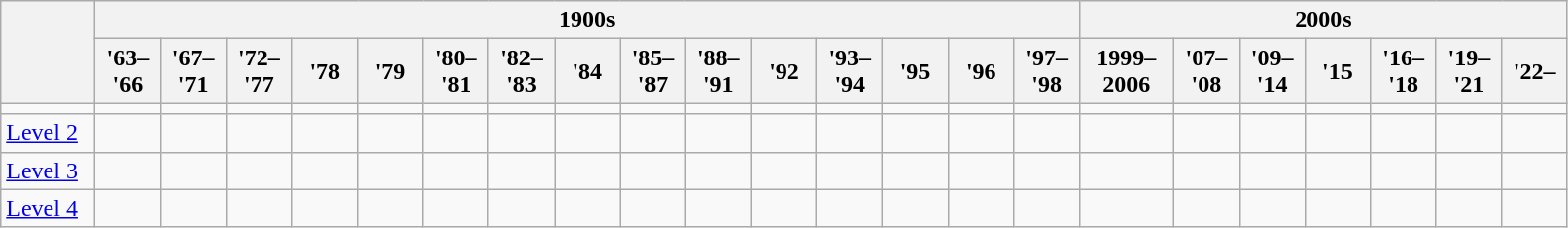<table class="wikitable">
<tr>
<th style="width: 3.5em;" rowspan="2"></th>
<th colspan="15">1900s</th>
<th colspan="7">2000s</th>
</tr>
<tr>
<th style="width: 2.3em;">'63–<br>'66 </th>
<th style="width: 2.3em;">'67–<br>'71 </th>
<th style="width: 2.3em;">'72–<br>'77 </th>
<th style="width: 2.3em;">'78           </th>
<th style="width: 2.3em;">'79           </th>
<th style="width: 2.3em;">'80–<br>'81 </th>
<th style="width: 2.3em;">'82–<br>'83 </th>
<th style="width: 2.3em;">'84           </th>
<th style="width: 2.3em;">'85–<br>'87 </th>
<th style="width: 2.3em;">'88–<br>'91 </th>
<th style="width: 2.3em;">'92           </th>
<th style="width: 2.3em;">'93–<br>'94 </th>
<th style="width: 2.3em;">'95           </th>
<th style="width: 2.3em;">'96           </th>
<th style="width: 2.3em;">'97–<br>'98 </th>
<th style="width: 3.5em;">1999–<br>2006</th>
<th style="width: 2.3em;">'07–<br>'08 </th>
<th style="width: 2.3em;">'09–<br>'14 </th>
<th style="width: 2.3em;">'15           </th>
<th style="width: 2.3em;">'16–<br>'18 </th>
<th style="width: 2.3em;">'19–<br>'21 </th>
<th style="width: 2.3em;">'22–          </th>
</tr>
<tr>
<td></td>
<td></td>
<td></td>
<td></td>
<td></td>
<td></td>
<td></td>
<td></td>
<td></td>
<td></td>
<td></td>
<td></td>
<td></td>
<td></td>
<td></td>
<td></td>
<td></td>
<td></td>
<td></td>
<td></td>
<td></td>
<td></td>
<td></td>
</tr>
<tr>
<td><a href='#'>Level 2</a></td>
<td></td>
<td></td>
<td></td>
<td></td>
<td></td>
<td></td>
<td></td>
<td></td>
<td></td>
<td></td>
<td></td>
<td></td>
<td></td>
<td></td>
<td></td>
<td></td>
<td></td>
<td></td>
<td></td>
<td></td>
<td></td>
<td></td>
</tr>
<tr>
<td><a href='#'>Level 3</a></td>
<td></td>
<td></td>
<td></td>
<td></td>
<td></td>
<td></td>
<td></td>
<td></td>
<td></td>
<td></td>
<td></td>
<td></td>
<td></td>
<td></td>
<td></td>
<td></td>
<td></td>
<td></td>
<td></td>
<td></td>
<td></td>
<td></td>
</tr>
<tr>
<td><a href='#'>Level 4</a></td>
<td></td>
<td></td>
<td></td>
<td></td>
<td></td>
<td></td>
<td></td>
<td></td>
<td></td>
<td></td>
<td></td>
<td></td>
<td></td>
<td></td>
<td></td>
<td></td>
<td></td>
<td></td>
<td></td>
<td></td>
<td></td>
<td></td>
</tr>
</table>
